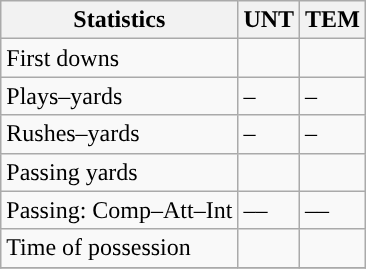<table class="wikitable" style="float: left;">
<tr>
<th>Statistics</th>
<th>UNT</th>
<th>TEM</th>
</tr>
<tr>
<td>First downs</td>
<td></td>
<td></td>
</tr>
<tr>
<td>Plays–yards</td>
<td>–</td>
<td>–</td>
</tr>
<tr>
<td>Rushes–yards</td>
<td>–</td>
<td>–</td>
</tr>
<tr>
<td>Passing yards</td>
<td></td>
<td></td>
</tr>
<tr>
<td>Passing: Comp–Att–Int</td>
<td>––</td>
<td>––</td>
</tr>
<tr>
<td>Time of possession</td>
<td></td>
<td></td>
</tr>
<tr>
</tr>
</table>
